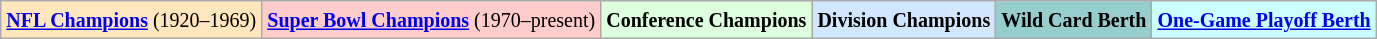<table class="wikitable">
<tr>
<td bgcolor="#FFE6BD"><small><strong><a href='#'>NFL Champions</a></strong> (1920–1969)</small></td>
<td bgcolor="#FFCCCC"><small><strong><a href='#'>Super Bowl Champions</a></strong> (1970–present)</small></td>
<td bgcolor="#ddffdd"><small><strong>Conference Champions</strong></small></td>
<td bgcolor="#D0E7FF"><small><strong>Division Champions</strong></small></td>
<td bgcolor="#96CDCD"><small><strong>Wild Card Berth</strong></small></td>
<td bgcolor="#CCFFFF"><small><strong><a href='#'>One-Game Playoff Berth</a></strong></small></td>
</tr>
</table>
